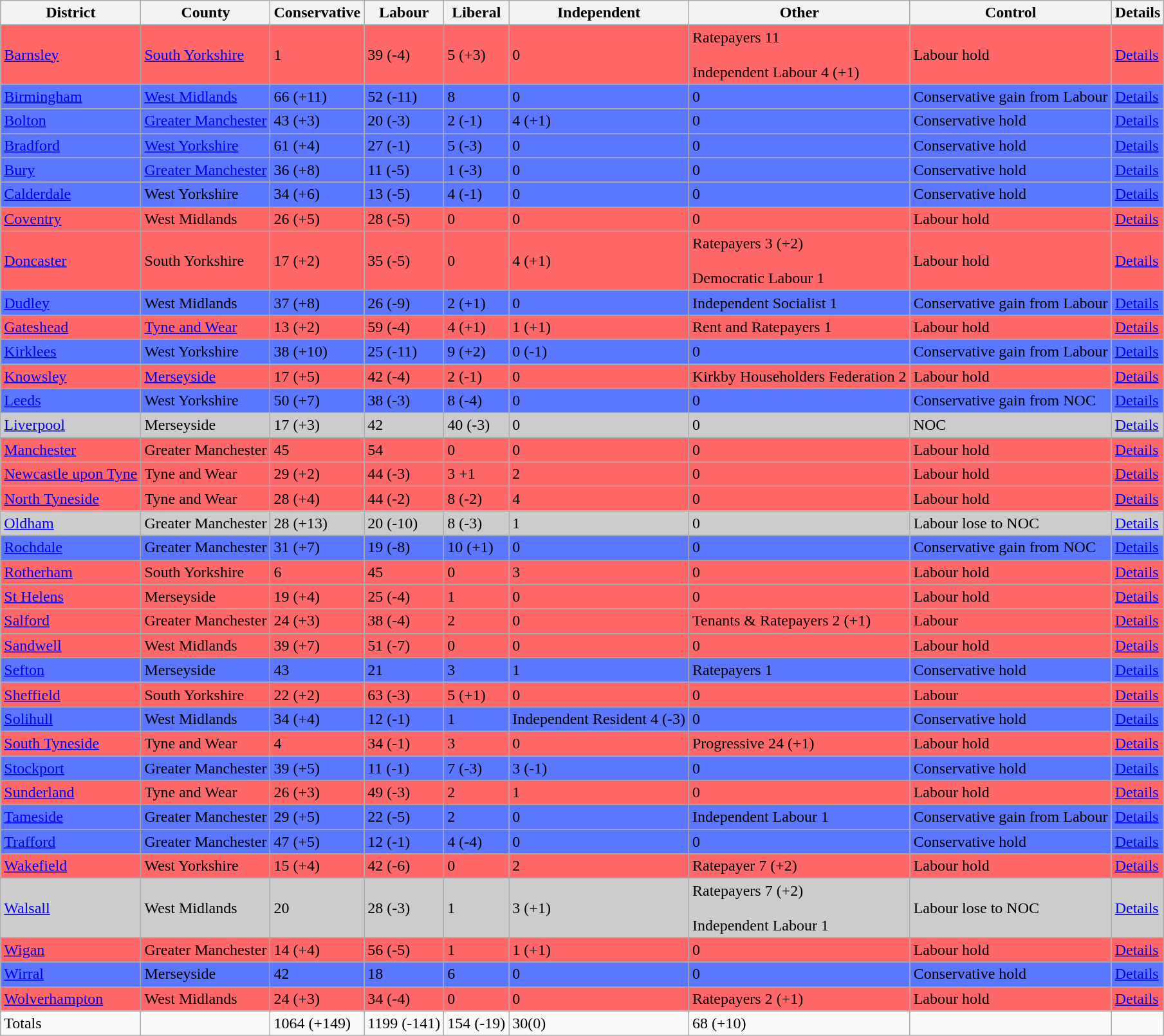<table class="wikitable">
<tr border=1 cellspacing=0 cellpadding=5>
<th>District</th>
<th>County</th>
<th>Conservative</th>
<th>Labour</th>
<th>Liberal</th>
<th>Independent</th>
<th>Other</th>
<th>Control</th>
<th>Details</th>
</tr>
<tr bgcolor=FF6868>
<td><a href='#'>Barnsley</a></td>
<td><a href='#'>South Yorkshire</a></td>
<td>1</td>
<td>39 (-4)</td>
<td>5 (+3)</td>
<td>0</td>
<td>Ratepayers 11<br><br>Independent Labour 4 (+1)</td>
<td>Labour hold</td>
<td><a href='#'>Details</a></td>
</tr>
<tr bgcolor=5B76FF>
<td><a href='#'>Birmingham</a></td>
<td><a href='#'>West Midlands</a></td>
<td>66 (+11)</td>
<td>52 (-11)</td>
<td>8</td>
<td>0</td>
<td>0</td>
<td>Conservative gain from Labour</td>
<td><a href='#'>Details</a></td>
</tr>
<tr bgcolor=5B76FF>
<td><a href='#'>Bolton</a></td>
<td><a href='#'>Greater Manchester</a></td>
<td>43 (+3)</td>
<td>20 (-3)</td>
<td>2 (-1)</td>
<td>4 (+1)</td>
<td>0</td>
<td>Conservative hold</td>
<td><a href='#'>Details</a></td>
</tr>
<tr bgcolor=5B76FF>
<td><a href='#'>Bradford</a></td>
<td><a href='#'>West Yorkshire</a></td>
<td>61 (+4)</td>
<td>27 (-1)</td>
<td>5 (-3)</td>
<td>0</td>
<td>0</td>
<td>Conservative hold</td>
<td><a href='#'>Details</a></td>
</tr>
<tr bgcolor=5B76FF>
<td><a href='#'>Bury</a></td>
<td><a href='#'>Greater Manchester</a></td>
<td>36 (+8)</td>
<td>11 (-5)</td>
<td>1 (-3)</td>
<td>0</td>
<td>0</td>
<td>Conservative hold</td>
<td><a href='#'>Details</a></td>
</tr>
<tr bgcolor=5B76FF>
<td><a href='#'>Calderdale</a></td>
<td>West Yorkshire</td>
<td>34 (+6)</td>
<td>13 (-5)</td>
<td>4 (-1)</td>
<td>0</td>
<td>0</td>
<td>Conservative hold</td>
<td><a href='#'>Details</a></td>
</tr>
<tr bgcolor=FF6868>
<td><a href='#'>Coventry</a></td>
<td>West Midlands</td>
<td>26 (+5)</td>
<td>28 (-5)</td>
<td>0</td>
<td>0</td>
<td>0</td>
<td>Labour hold</td>
<td><a href='#'>Details</a></td>
</tr>
<tr bgcolor=FF6868>
<td><a href='#'>Doncaster</a></td>
<td>South Yorkshire</td>
<td>17 (+2)</td>
<td>35 (-5)</td>
<td>0</td>
<td>4 (+1)</td>
<td>Ratepayers 3 (+2)<br><br>Democratic Labour 1</td>
<td>Labour hold</td>
<td><a href='#'>Details</a></td>
</tr>
<tr bgcolor=5B76FF>
<td><a href='#'>Dudley</a></td>
<td>West Midlands</td>
<td>37 (+8)</td>
<td>26 (-9)</td>
<td>2 (+1)</td>
<td>0</td>
<td>Independent Socialist 1</td>
<td>Conservative gain from Labour</td>
<td><a href='#'>Details</a></td>
</tr>
<tr bgcolor=FF6868>
<td><a href='#'>Gateshead</a></td>
<td><a href='#'>Tyne and Wear</a></td>
<td>13 (+2)</td>
<td>59 (-4)</td>
<td>4 (+1)</td>
<td>1 (+1)</td>
<td>Rent and Ratepayers 1</td>
<td>Labour hold</td>
<td><a href='#'>Details</a></td>
</tr>
<tr bgcolor=5B76FF>
<td><a href='#'>Kirklees</a></td>
<td>West Yorkshire</td>
<td>38 (+10)</td>
<td>25 (-11)</td>
<td>9 (+2)</td>
<td>0 (-1)</td>
<td>0</td>
<td>Conservative gain from Labour</td>
<td><a href='#'>Details</a></td>
</tr>
<tr bgcolor=FF6868>
<td><a href='#'>Knowsley</a></td>
<td><a href='#'>Merseyside</a></td>
<td>17 (+5)</td>
<td>42 (-4)</td>
<td>2 (-1)</td>
<td>0</td>
<td>Kirkby Householders Federation 2</td>
<td>Labour hold</td>
<td><a href='#'>Details</a></td>
</tr>
<tr bgcolor=5B76FF>
<td><a href='#'>Leeds</a></td>
<td>West Yorkshire</td>
<td>50 (+7)</td>
<td>38 (-3)</td>
<td>8 (-4)</td>
<td>0</td>
<td>0</td>
<td>Conservative gain from NOC</td>
<td><a href='#'>Details</a></td>
</tr>
<tr bgcolor=CCCCCC>
<td><a href='#'>Liverpool</a></td>
<td>Merseyside</td>
<td>17 (+3)</td>
<td>42</td>
<td>40 (-3)</td>
<td>0</td>
<td>0</td>
<td>NOC</td>
<td><a href='#'>Details</a></td>
</tr>
<tr bgcolor=FF6868>
<td><a href='#'>Manchester</a></td>
<td>Greater Manchester</td>
<td>45</td>
<td>54</td>
<td>0</td>
<td>0</td>
<td>0</td>
<td>Labour hold</td>
<td><a href='#'>Details</a></td>
</tr>
<tr bgcolor=FF6868>
<td><a href='#'>Newcastle upon Tyne</a></td>
<td>Tyne and Wear</td>
<td>29 (+2)</td>
<td>44 (-3)</td>
<td>3 +1</td>
<td>2</td>
<td>0</td>
<td>Labour hold</td>
<td><a href='#'>Details</a></td>
</tr>
<tr bgcolor=FF6868>
<td><a href='#'>North Tyneside</a></td>
<td>Tyne and Wear</td>
<td>28 (+4)</td>
<td>44 (-2)</td>
<td>8 (-2)</td>
<td>4</td>
<td>0</td>
<td>Labour hold</td>
<td><a href='#'>Details</a></td>
</tr>
<tr bgcolor=CCCCCC>
<td><a href='#'>Oldham</a></td>
<td>Greater Manchester</td>
<td>28 (+13)</td>
<td>20 (-10)</td>
<td>8 (-3)</td>
<td>1</td>
<td>0</td>
<td>Labour lose to NOC</td>
<td><a href='#'>Details</a></td>
</tr>
<tr bgcolor=5B76FF>
<td><a href='#'>Rochdale</a></td>
<td>Greater Manchester</td>
<td>31 (+7)</td>
<td>19 (-8)</td>
<td>10 (+1)</td>
<td>0</td>
<td>0</td>
<td>Conservative gain from NOC</td>
<td><a href='#'>Details</a></td>
</tr>
<tr bgcolor=FF6868>
<td><a href='#'>Rotherham</a></td>
<td>South Yorkshire</td>
<td>6</td>
<td>45</td>
<td>0</td>
<td>3</td>
<td>0</td>
<td>Labour hold</td>
<td><a href='#'>Details</a></td>
</tr>
<tr bgcolor=FF6868>
<td><a href='#'>St Helens</a></td>
<td>Merseyside</td>
<td>19 (+4)</td>
<td>25 (-4)</td>
<td>1</td>
<td>0</td>
<td>0</td>
<td>Labour hold</td>
<td><a href='#'>Details</a></td>
</tr>
<tr bgcolor=FF6868>
<td><a href='#'>Salford</a></td>
<td>Greater Manchester</td>
<td>24 (+3)</td>
<td>38 (-4)</td>
<td>2</td>
<td>0</td>
<td>Tenants & Ratepayers 2 (+1)</td>
<td>Labour</td>
<td><a href='#'>Details</a></td>
</tr>
<tr bgcolor=FF6868>
<td><a href='#'>Sandwell</a></td>
<td>West Midlands</td>
<td>39 (+7)</td>
<td>51 (-7)</td>
<td>0</td>
<td>0</td>
<td>0</td>
<td>Labour hold</td>
<td><a href='#'>Details</a></td>
</tr>
<tr bgcolor=5B76FF>
<td><a href='#'>Sefton</a></td>
<td>Merseyside</td>
<td>43</td>
<td>21</td>
<td>3</td>
<td>1</td>
<td>Ratepayers 1</td>
<td>Conservative hold</td>
<td><a href='#'>Details</a></td>
</tr>
<tr bgcolor=FF6868>
<td><a href='#'>Sheffield</a></td>
<td>South Yorkshire</td>
<td>22 (+2)</td>
<td>63 (-3)</td>
<td>5 (+1)</td>
<td>0</td>
<td>0</td>
<td>Labour</td>
<td><a href='#'>Details</a></td>
</tr>
<tr bgcolor=5B76FF>
<td><a href='#'>Solihull</a></td>
<td>West Midlands</td>
<td>34 (+4)</td>
<td>12 (-1)</td>
<td>1</td>
<td>Independent Resident 4 (-3)</td>
<td>0</td>
<td>Conservative hold</td>
<td><a href='#'>Details</a></td>
</tr>
<tr bgcolor=FF6868>
<td><a href='#'>South Tyneside</a></td>
<td>Tyne and Wear</td>
<td>4</td>
<td>34 (-1)</td>
<td>3</td>
<td>0</td>
<td>Progressive 24 (+1)</td>
<td>Labour hold</td>
<td><a href='#'>Details</a></td>
</tr>
<tr bgcolor=5B76FF>
<td><a href='#'>Stockport</a></td>
<td>Greater Manchester</td>
<td>39 (+5)</td>
<td>11 (-1)</td>
<td>7 (-3)</td>
<td>3 (-1)</td>
<td>0</td>
<td>Conservative hold</td>
<td><a href='#'>Details</a></td>
</tr>
<tr bgcolor=FF6868>
<td><a href='#'>Sunderland</a></td>
<td>Tyne and Wear</td>
<td>26 (+3)</td>
<td>49 (-3)</td>
<td>2</td>
<td>1</td>
<td>0</td>
<td>Labour hold</td>
<td><a href='#'>Details</a></td>
</tr>
<tr bgcolor=5B76FF>
<td><a href='#'>Tameside</a></td>
<td>Greater Manchester</td>
<td>29 (+5)</td>
<td>22 (-5)</td>
<td>2</td>
<td>0</td>
<td>Independent Labour 1</td>
<td>Conservative gain from Labour</td>
<td><a href='#'>Details</a></td>
</tr>
<tr bgcolor=5B76FF>
<td><a href='#'>Trafford</a></td>
<td>Greater Manchester</td>
<td>47 (+5)</td>
<td>12 (-1)</td>
<td>4 (-4)</td>
<td>0</td>
<td>0</td>
<td>Conservative hold</td>
<td><a href='#'>Details</a></td>
</tr>
<tr bgcolor=FF6868>
<td><a href='#'>Wakefield</a></td>
<td>West Yorkshire</td>
<td>15 (+4)</td>
<td>42 (-6)</td>
<td>0</td>
<td>2</td>
<td>Ratepayer 7 (+2)</td>
<td>Labour hold</td>
<td><a href='#'>Details</a></td>
</tr>
<tr bgcolor=CCCCCC>
<td><a href='#'>Walsall</a></td>
<td>West Midlands</td>
<td>20</td>
<td>28 (-3)</td>
<td>1</td>
<td>3 (+1)</td>
<td>Ratepayers 7 (+2)<br><br>Independent Labour 1</td>
<td>Labour lose to NOC</td>
<td><a href='#'>Details</a></td>
</tr>
<tr bgcolor=FF6868>
<td><a href='#'>Wigan</a></td>
<td>Greater Manchester</td>
<td>14 (+4)</td>
<td>56 (-5)</td>
<td>1</td>
<td>1 (+1)</td>
<td>0</td>
<td>Labour hold</td>
<td><a href='#'>Details</a></td>
</tr>
<tr bgcolor=5B76FF>
<td><a href='#'>Wirral</a></td>
<td>Merseyside</td>
<td>42</td>
<td>18</td>
<td>6</td>
<td>0</td>
<td>0</td>
<td>Conservative hold</td>
<td><a href='#'>Details</a></td>
</tr>
<tr bgcolor=FF6868>
<td><a href='#'>Wolverhampton</a></td>
<td>West Midlands</td>
<td>24 (+3)</td>
<td>34 (-4)</td>
<td>0</td>
<td>0</td>
<td>Ratepayers 2 (+1)</td>
<td>Labour hold</td>
<td><a href='#'>Details</a></td>
</tr>
<tr>
<td>Totals</td>
<td></td>
<td>1064 (+149)</td>
<td>1199 (-141)</td>
<td>154 (-19)</td>
<td>30(0)</td>
<td>68 (+10)</td>
<td></td>
</tr>
</table>
